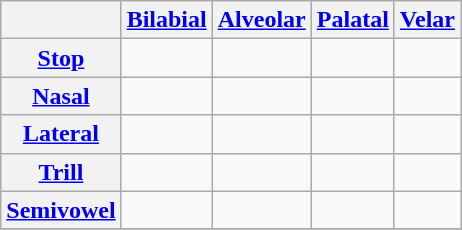<table class="wikitable" style="text-align: center;">
<tr>
<th></th>
<th><a href='#'>Bilabial</a></th>
<th><a href='#'>Alveolar</a></th>
<th><a href='#'>Palatal</a></th>
<th><a href='#'>Velar</a></th>
</tr>
<tr>
<th><a href='#'>Stop</a></th>
<td></td>
<td></td>
<td></td>
<td></td>
</tr>
<tr>
<th><a href='#'>Nasal</a></th>
<td></td>
<td></td>
<td></td>
<td></td>
</tr>
<tr>
<th><a href='#'>Lateral</a></th>
<td></td>
<td></td>
<td></td>
<td></td>
</tr>
<tr>
<th><a href='#'>Trill</a></th>
<td></td>
<td></td>
<td></td>
<td></td>
</tr>
<tr>
<th><a href='#'>Semivowel</a></th>
<td></td>
<td></td>
<td></td>
<td></td>
</tr>
<tr>
</tr>
</table>
